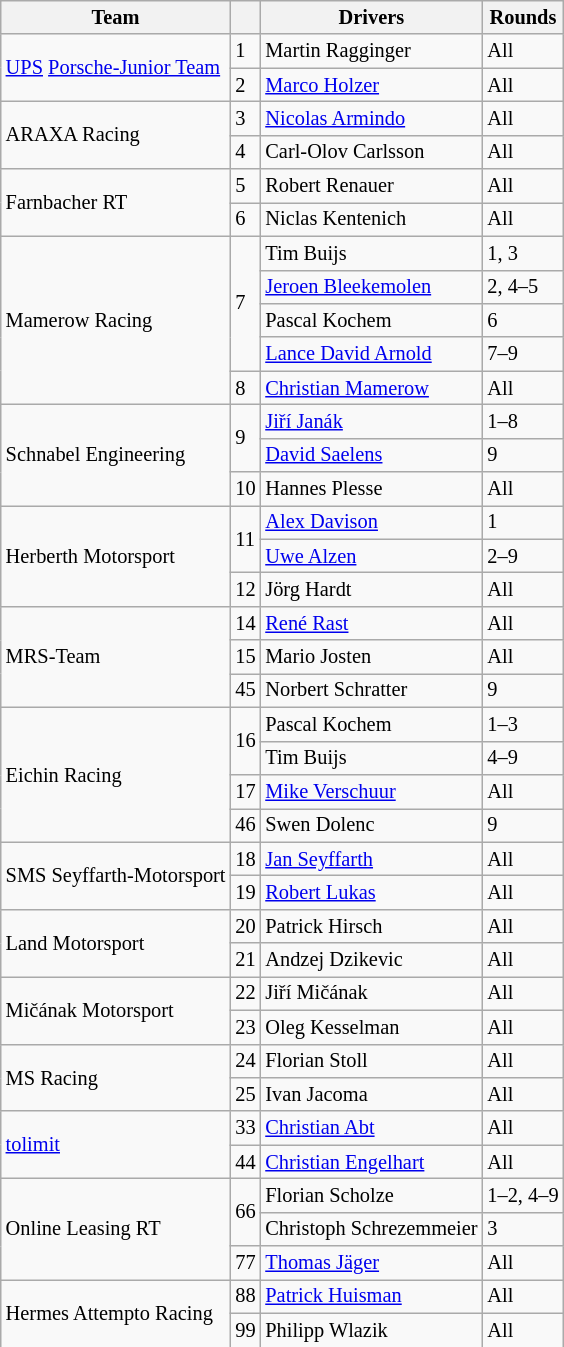<table class="wikitable" style="font-size: 85%;">
<tr>
<th>Team</th>
<th></th>
<th>Drivers</th>
<th>Rounds</th>
</tr>
<tr>
<td rowspan=2> <a href='#'>UPS</a> <a href='#'>Porsche-Junior Team</a></td>
<td>1</td>
<td> Martin Ragginger</td>
<td>All</td>
</tr>
<tr>
<td>2</td>
<td> <a href='#'>Marco Holzer</a></td>
<td>All</td>
</tr>
<tr>
<td rowspan=2> ARAXA Racing</td>
<td>3</td>
<td> <a href='#'>Nicolas Armindo</a></td>
<td>All</td>
</tr>
<tr>
<td>4</td>
<td> Carl-Olov Carlsson</td>
<td>All</td>
</tr>
<tr>
<td rowspan=2> Farnbacher RT</td>
<td>5</td>
<td> Robert Renauer</td>
<td>All</td>
</tr>
<tr>
<td>6</td>
<td> Niclas Kentenich</td>
<td>All</td>
</tr>
<tr>
<td rowspan=5> Mamerow Racing</td>
<td rowspan=4>7</td>
<td> Tim Buijs</td>
<td>1, 3</td>
</tr>
<tr>
<td> <a href='#'>Jeroen Bleekemolen</a></td>
<td>2, 4–5</td>
</tr>
<tr>
<td> Pascal Kochem</td>
<td>6</td>
</tr>
<tr>
<td> <a href='#'>Lance David Arnold</a></td>
<td>7–9</td>
</tr>
<tr>
<td>8</td>
<td> <a href='#'>Christian Mamerow</a></td>
<td>All</td>
</tr>
<tr>
<td rowspan=3> Schnabel Engineering</td>
<td rowspan=2>9</td>
<td> <a href='#'>Jiří Janák</a></td>
<td>1–8</td>
</tr>
<tr>
<td> <a href='#'>David Saelens</a></td>
<td>9</td>
</tr>
<tr>
<td>10</td>
<td> Hannes Plesse</td>
<td>All</td>
</tr>
<tr>
<td rowspan=3> Herberth Motorsport</td>
<td rowspan=2>11</td>
<td> <a href='#'>Alex Davison</a></td>
<td>1</td>
</tr>
<tr>
<td> <a href='#'>Uwe Alzen</a></td>
<td>2–9</td>
</tr>
<tr>
<td>12</td>
<td> Jörg Hardt</td>
<td>All</td>
</tr>
<tr>
<td rowspan=3> MRS-Team</td>
<td>14</td>
<td> <a href='#'>René Rast</a></td>
<td>All</td>
</tr>
<tr>
<td>15</td>
<td> Mario Josten</td>
<td>All</td>
</tr>
<tr>
<td>45</td>
<td> Norbert Schratter</td>
<td>9</td>
</tr>
<tr>
<td rowspan=4> Eichin Racing</td>
<td rowspan=2>16</td>
<td> Pascal Kochem</td>
<td>1–3</td>
</tr>
<tr>
<td> Tim Buijs</td>
<td>4–9</td>
</tr>
<tr>
<td>17</td>
<td> <a href='#'>Mike Verschuur</a></td>
<td>All</td>
</tr>
<tr>
<td>46</td>
<td> Swen Dolenc</td>
<td>9</td>
</tr>
<tr>
<td rowspan=2> SMS Seyffarth-Motorsport</td>
<td>18</td>
<td> <a href='#'>Jan Seyffarth</a></td>
<td>All</td>
</tr>
<tr>
<td>19</td>
<td> <a href='#'>Robert Lukas</a></td>
<td>All</td>
</tr>
<tr>
<td rowspan=2> Land Motorsport</td>
<td>20</td>
<td> Patrick Hirsch</td>
<td>All</td>
</tr>
<tr>
<td>21</td>
<td> Andzej Dzikevic</td>
<td>All</td>
</tr>
<tr>
<td rowspan=2> Mičának Motorsport</td>
<td>22</td>
<td> Jiří Mičának</td>
<td>All</td>
</tr>
<tr>
<td>23</td>
<td> Oleg Kesselman</td>
<td>All</td>
</tr>
<tr>
<td rowspan=2> MS Racing</td>
<td>24</td>
<td> Florian Stoll</td>
<td>All</td>
</tr>
<tr>
<td>25</td>
<td> Ivan Jacoma</td>
<td>All</td>
</tr>
<tr>
<td rowspan=2> <a href='#'>tolimit</a></td>
<td>33</td>
<td> <a href='#'>Christian Abt</a></td>
<td>All</td>
</tr>
<tr>
<td>44</td>
<td> <a href='#'>Christian Engelhart</a></td>
<td>All</td>
</tr>
<tr>
<td rowspan=3> Online Leasing RT</td>
<td rowspan=2>66</td>
<td> Florian Scholze</td>
<td>1–2, 4–9</td>
</tr>
<tr>
<td> Christoph Schrezemmeier</td>
<td>3</td>
</tr>
<tr>
<td>77</td>
<td> <a href='#'>Thomas Jäger</a></td>
<td>All</td>
</tr>
<tr>
<td rowspan=2> Hermes Attempto Racing</td>
<td>88</td>
<td> <a href='#'>Patrick Huisman</a></td>
<td>All</td>
</tr>
<tr>
<td>99</td>
<td> Philipp Wlazik</td>
<td>All</td>
</tr>
</table>
